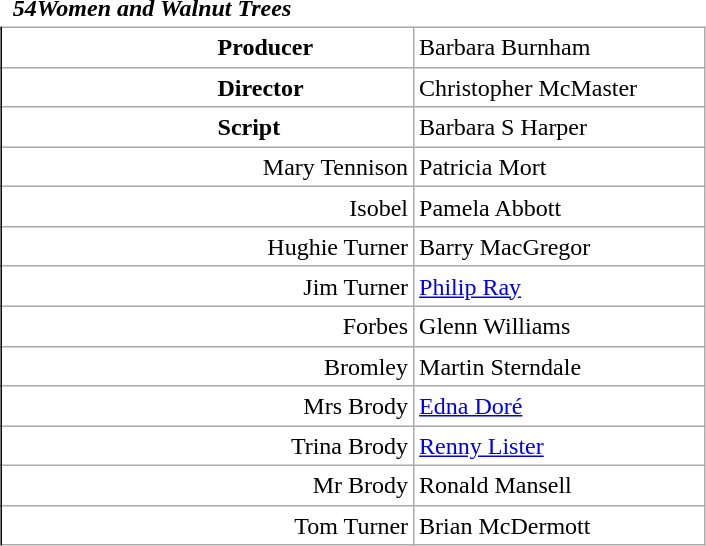<table class="wikitable mw-collapsible mw-collapsed" style="vertical-align:top;margin:auto 2em;line-height:1.2;min-width:33em;display: inline-table;background-color:inherit;border:none;">
<tr>
<td class=unsortable style="border:hidden;line-height:1.67;text-align:center;margin-left:-1em;padding-left:0.5em;min-width:1.0em;"></td>
<td class=unsortable style="border:none;padding-left:0.5em;text-align:left;min-width:16.5em;font-weight:700;font-style:italic;">54Women and Walnut Trees</td>
<td class=unsortable style="border:none;text-align:right;font-weight:normal;font-family:Courier;font-size:95%;letter-spacing:-1pt;min-width:8.5em;padding-right:0.2em;"></td>
<td class=unsortable style="border:hidden;min-width:3.5em;padding-left:0;"></td>
<td class=unsortable style="border:hidden;min-width:3.5em;font-size:95%;"></td>
</tr>
<tr>
<td rowspan=100 style="border:none thin;border-right-style :solid;"></td>
</tr>
<tr>
<td style="text-align:left;padding-left:9.0em;font-weight:bold;">Producer</td>
<td colspan=2>Barbara Burnham</td>
</tr>
<tr>
<td style="text-align:left;padding-left:9.0em;font-weight:bold;">Director</td>
<td colspan=2>Christopher McMaster</td>
</tr>
<tr>
<td style="text-align:left;padding-left:9.0em;font-weight:bold;">Script</td>
<td colspan=2>Barbara S Harper</td>
</tr>
<tr>
<td style="text-align:right;">Mary Tennison</td>
<td colspan=2>Patricia Mort</td>
</tr>
<tr>
<td style="text-align:right;">Isobel</td>
<td colspan=2>Pamela Abbott</td>
</tr>
<tr>
<td style="text-align:right;">Hughie Turner</td>
<td colspan=2>Barry MacGregor</td>
</tr>
<tr>
<td style="text-align:right;">Jim Turner</td>
<td colspan=2><a href='#'>Philip Ray</a></td>
</tr>
<tr>
<td style="text-align:right;">Forbes</td>
<td colspan=2>Glenn Williams</td>
</tr>
<tr>
<td style="text-align:right;">Bromley</td>
<td colspan=2>Martin Sterndale</td>
</tr>
<tr>
<td style="text-align:right;">Mrs Brody</td>
<td colspan=2><a href='#'>Edna Doré</a></td>
</tr>
<tr>
<td style="text-align:right;">Trina Brody</td>
<td colspan=2><a href='#'>Renny Lister</a></td>
</tr>
<tr>
<td style="text-align:right;">Mr Brody</td>
<td colspan=2>Ronald Mansell</td>
</tr>
<tr>
<td style="text-align:right;">Tom Turner</td>
<td colspan=2>Brian McDermott</td>
</tr>
</table>
